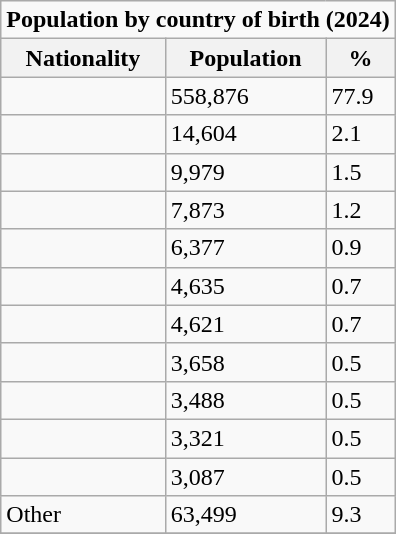<table class="wikitable" style="float:right;">
<tr>
<td colspan="3"><strong>Population by country of birth (2024)</strong></td>
</tr>
<tr \>
<th>Nationality</th>
<th>Population</th>
<th>%</th>
</tr>
<tr>
<td></td>
<td>558,876</td>
<td>77.9</td>
</tr>
<tr>
<td></td>
<td>14,604</td>
<td>2.1</td>
</tr>
<tr>
<td></td>
<td>9,979</td>
<td>1.5</td>
</tr>
<tr>
<td></td>
<td>7,873</td>
<td>1.2</td>
</tr>
<tr>
<td></td>
<td>6,377</td>
<td>0.9</td>
</tr>
<tr>
<td></td>
<td>4,635</td>
<td>0.7</td>
</tr>
<tr>
<td></td>
<td>4,621</td>
<td>0.7</td>
</tr>
<tr>
<td></td>
<td>3,658</td>
<td>0.5</td>
</tr>
<tr>
<td></td>
<td>3,488</td>
<td>0.5</td>
</tr>
<tr>
<td></td>
<td>3,321</td>
<td>0.5</td>
</tr>
<tr>
<td></td>
<td>3,087</td>
<td>0.5</td>
</tr>
<tr>
<td>Other</td>
<td>63,499</td>
<td>9.3</td>
</tr>
<tr>
</tr>
</table>
